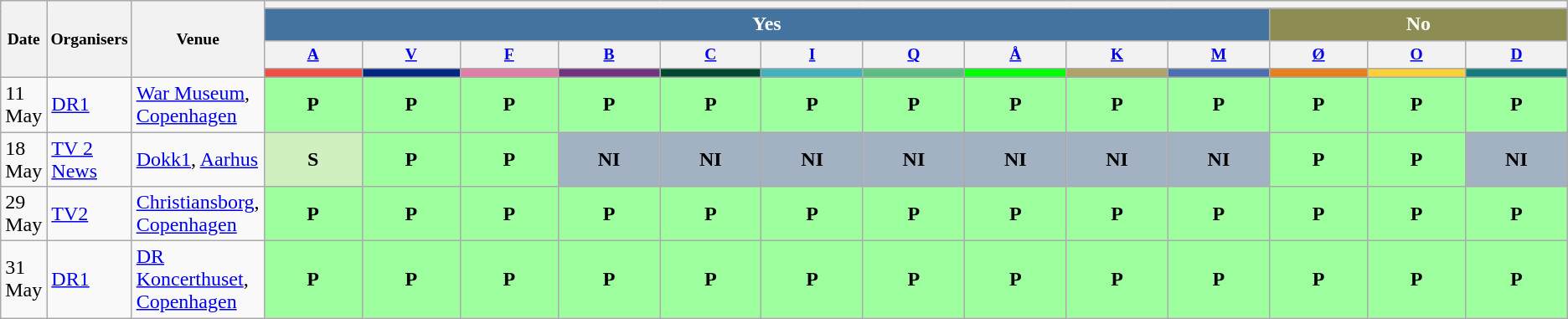<table class="wikitable" style="text-justify: none">
<tr style="font-size:small;">
<th rowspan="4">Date</th>
<th rowspan="4">Organisers</th>
<th rowspan="4">Venue</th>
<th colspan="13" scope="col">     </th>
</tr>
<tr>
<th colspan="10" style="background: rgb(69, 115, 159); color:white; text-align:center;">Yes</th>
<th colspan="3" style="background: rgb(140, 140, 83); color:white; text-align:center;">No</th>
</tr>
<tr style="font-size:small;">
<th scope="col"><a href='#'>A</a></th>
<th scope="col"><a href='#'>V</a></th>
<th scope="col"><a href='#'>F</a></th>
<th scope="col"><a href='#'>B</a></th>
<th scope="col"><a href='#'>C</a></th>
<th scope="col"><a href='#'>I</a></th>
<th scope="col"><a href='#'>Q</a></th>
<th scope="col"><a href='#'>Å</a></th>
<th scope="col"><a href='#'>K</a></th>
<th scope="col"><a href='#'>M</a></th>
<th scope="col"><a href='#'>Ø</a></th>
<th scope="col"><a href='#'>O</a></th>
<th scope="col"><a href='#'>D</a></th>
</tr>
<tr>
<th style="width:6.5em; background:#F04D46;"></th>
<th style="width:6.5em; background:#002883;"></th>
<th style="width:6.5em; background:#E07EA8;"></th>
<th style="width:6.5em; background:#733280;"></th>
<th style="width:6.5em; background:#004931;"></th>
<th style="width:6.5em; background:#3FB2BE;"></th>
<th style="width:6.5em; background:#5ABE82;"></th>
<th style="width:6.5em; background:#0f0;"></th>
<th style="width:6.5em; background:#B1A269;"></th>
<th style="width:6.5em; background:#4d6fb2;"></th>
<th style="width:6.5em; background:#E6801A;"></th>
<th style="width:6.5em; background:#FCD03B;"></th>
<th style="width:6.5em; background:#127B7F;"></th>
</tr>
<tr>
<td>11 May</td>
<td><a href='#'>DR1</a></td>
<td><a href='#'>War Museum</a>, <a href='#'>Copenhagen</a></td>
<td style="background:#9EFF9E; color:black; text-align:center;"><strong>P</strong><br></td>
<td style="background:#9EFF9E; color:black; text-align:center;"><strong>P</strong><br></td>
<td style="background:#9EFF9E; color:black; text-align:center;"><strong>P</strong><br></td>
<td style="background:#9EFF9E; color:black; text-align:center;"><strong>P</strong><br></td>
<td style="background:#9EFF9E; color:black; text-align:center;"><strong>P</strong><br></td>
<td style="background:#9EFF9E; color:black; text-align:center;"><strong>P</strong><br></td>
<td style="background:#9EFF9E; color:black; text-align:center;"><strong>P</strong><br></td>
<td style="background:#9EFF9E; color:black; text-align:center;"><strong>P</strong><br></td>
<td style="background:#9EFF9E; color:black; text-align:center;"><strong>P</strong><br></td>
<td style="background:#9EFF9E; color:black; text-align:center;"><strong>P</strong><br></td>
<td style="background:#9EFF9E; color:black; text-align:center;"><strong>P</strong><br></td>
<td style="background:#9EFF9E; color:black; text-align:center;"><strong>P</strong><br></td>
<td style="background:#9EFF9E; color:black; text-align:center;"><strong>P</strong><br></td>
</tr>
<tr>
<td>18 May</td>
<td><a href='#'>TV 2 News</a></td>
<td><a href='#'>Dokk1</a>, <a href='#'>Aarhus</a></td>
<td style="background:#D0F0C0; color:black; text-align:center;"><strong>S</strong><br></td>
<td style="background:#9EFF9E; color:black; text-align:center;"><strong>P</strong><br></td>
<td style="background:#9EFF9E; color:black; text-align:center;"><strong>P</strong><br></td>
<td style="background:#A2B2C2; color:black; text-align:center;"><strong>NI</strong></td>
<td style="background:#A2B2C2; color:black; text-align:center;"><strong>NI</strong></td>
<td style="background:#A2B2C2; color:black; text-align:center;"><strong>NI</strong></td>
<td style="background:#A2B2C2; color:black; text-align:center;"><strong>NI</strong></td>
<td style="background:#A2B2C2; color:black; text-align:center;"><strong>NI</strong></td>
<td style="background:#A2B2C2; color:black; text-align:center;"><strong>NI</strong></td>
<td style="background:#A2B2C2; color:black; text-align:center;"><strong>NI</strong></td>
<td style="background:#9EFF9E; color:black; text-align:center;"><strong>P</strong><br></td>
<td style="background:#9EFF9E; color:black; text-align:center;"><strong>P</strong><br></td>
<td style="background:#A2B2C2; color:black; text-align:center;"><strong>NI</strong></td>
</tr>
<tr>
<td>29 May</td>
<td><a href='#'>TV2</a></td>
<td><a href='#'>Christiansborg</a>, <a href='#'>Copenhagen</a></td>
<td style="background:#9EFF9E; color:black; text-align:center;"><strong>P</strong><br></td>
<td style="background:#9EFF9E; color:black; text-align:center;"><strong>P</strong><br></td>
<td style="background:#9EFF9E; color:black; text-align:center;"><strong>P</strong><br></td>
<td style="background:#9EFF9E; color:black; text-align:center;"><strong>P</strong><br></td>
<td style="background:#9EFF9E; color:black; text-align:center;"><strong>P</strong><br></td>
<td style="background:#9EFF9E; color:black; text-align:center;"><strong>P</strong><br></td>
<td style="background:#9EFF9E; color:black; text-align:center;"><strong>P</strong><br></td>
<td style="background:#9EFF9E; color:black; text-align:center;"><strong>P</strong><br></td>
<td style="background:#9EFF9E; color:black; text-align:center;"><strong>P</strong><br></td>
<td style="background:#9EFF9E; color:black; text-align:center;"><strong>P</strong><br></td>
<td style="background:#9EFF9E; color:black; text-align:center;"><strong>P</strong><br></td>
<td style="background:#9EFF9E; color:black; text-align:center;"><strong>P</strong><br></td>
<td style="background:#9EFF9E; color:black; text-align:center;"><strong>P</strong><br></td>
</tr>
<tr>
<td>31 May</td>
<td><a href='#'>DR1</a></td>
<td><a href='#'>DR Koncerthuset</a>, <a href='#'>Copenhagen</a></td>
<td style="background:#9EFF9E; color:black; text-align:center;"><strong>P</strong><br></td>
<td style="background:#9EFF9E; color:black; text-align:center;"><strong>P</strong><br></td>
<td style="background:#9EFF9E; color:black; text-align:center;"><strong>P</strong><br></td>
<td style="background:#9EFF9E; color:black; text-align:center;"><strong>P</strong><br></td>
<td style="background:#9EFF9E; color:black; text-align:center;"><strong>P</strong><br></td>
<td style="background:#9EFF9E; color:black; text-align:center;"><strong>P</strong><br></td>
<td style="background:#9EFF9E; color:black; text-align:center;"><strong>P</strong><br></td>
<td style="background:#9EFF9E; color:black; text-align:center;"><strong>P</strong><br></td>
<td style="background:#9EFF9E; color:black; text-align:center;"><strong>P</strong><br></td>
<td style="background:#9EFF9E; color:black; text-align:center;"><strong>P</strong><br></td>
<td style="background:#9EFF9E; color:black; text-align:center;"><strong>P</strong><br></td>
<td style="background:#9EFF9E; color:black; text-align:center;"><strong>P</strong><br></td>
<td style="background:#9EFF9E; color:black; text-align:center;"><strong>P</strong><br></td>
</tr>
</table>
